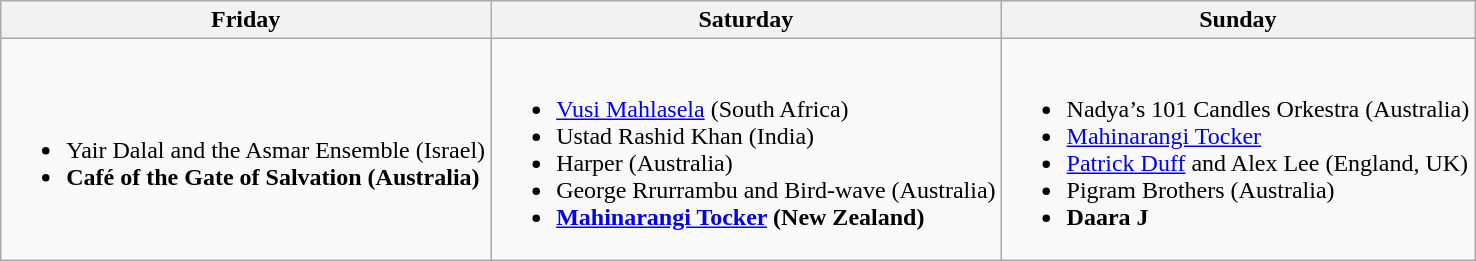<table class="wikitable">
<tr>
<th>Friday</th>
<th>Saturday</th>
<th>Sunday</th>
</tr>
<tr>
<td><br><ul><li>Yair Dalal and the Asmar Ensemble (Israel)</li><li><strong>Café of the Gate of Salvation (Australia)</strong></li></ul></td>
<td><br><ul><li><a href='#'>Vusi Mahlasela</a> (South Africa)</li><li>Ustad Rashid Khan (India)</li><li>Harper (Australia)</li><li>George Rrurrambu and Bird-wave (Australia)</li><li><strong><a href='#'>Mahinarangi Tocker</a> (New Zealand)</strong></li></ul></td>
<td><br><ul><li>Nadya’s 101 Candles Orkestra (Australia)</li><li><a href='#'>Mahinarangi Tocker</a></li><li><a href='#'>Patrick Duff</a> and Alex Lee (England, UK)</li><li>Pigram Brothers (Australia)</li><li><strong>Daara J</strong></li></ul></td>
</tr>
</table>
